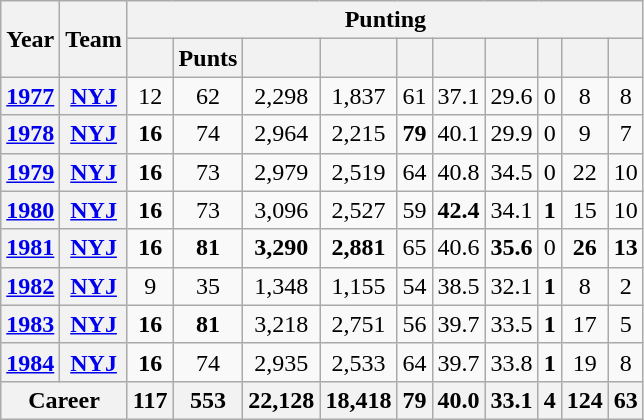<table class=wikitable style="text-align:center;">
<tr>
<th rowspan="2">Year</th>
<th rowspan="2">Team</th>
<th colspan="10">Punting</th>
</tr>
<tr>
<th></th>
<th>Punts</th>
<th></th>
<th></th>
<th></th>
<th></th>
<th></th>
<th></th>
<th></th>
<th></th>
</tr>
<tr>
<th><a href='#'>1977</a></th>
<th><a href='#'>NYJ</a></th>
<td>12</td>
<td>62</td>
<td>2,298</td>
<td>1,837</td>
<td>61</td>
<td>37.1</td>
<td>29.6</td>
<td>0</td>
<td>8</td>
<td>8</td>
</tr>
<tr>
<th><a href='#'>1978</a></th>
<th><a href='#'>NYJ</a></th>
<td><strong>16</strong></td>
<td>74</td>
<td>2,964</td>
<td>2,215</td>
<td><strong>79</strong></td>
<td>40.1</td>
<td>29.9</td>
<td>0</td>
<td>9</td>
<td>7</td>
</tr>
<tr>
<th><a href='#'>1979</a></th>
<th><a href='#'>NYJ</a></th>
<td><strong>16</strong></td>
<td>73</td>
<td>2,979</td>
<td>2,519</td>
<td>64</td>
<td>40.8</td>
<td>34.5</td>
<td>0</td>
<td>22</td>
<td>10</td>
</tr>
<tr>
<th><a href='#'>1980</a></th>
<th><a href='#'>NYJ</a></th>
<td><strong>16</strong></td>
<td>73</td>
<td>3,096</td>
<td>2,527</td>
<td>59</td>
<td><strong>42.4</strong></td>
<td>34.1</td>
<td><strong>1</strong></td>
<td>15</td>
<td>10</td>
</tr>
<tr>
<th><a href='#'>1981</a></th>
<th><a href='#'>NYJ</a></th>
<td><strong>16</strong></td>
<td><strong>81</strong></td>
<td><strong>3,290</strong></td>
<td><strong>2,881</strong></td>
<td>65</td>
<td>40.6</td>
<td><strong>35.6</strong></td>
<td>0</td>
<td><strong>26</strong></td>
<td><strong>13</strong></td>
</tr>
<tr>
<th><a href='#'>1982</a></th>
<th><a href='#'>NYJ</a></th>
<td>9</td>
<td>35</td>
<td>1,348</td>
<td>1,155</td>
<td>54</td>
<td>38.5</td>
<td>32.1</td>
<td><strong>1</strong></td>
<td>8</td>
<td>2</td>
</tr>
<tr>
<th><a href='#'>1983</a></th>
<th><a href='#'>NYJ</a></th>
<td><strong>16</strong></td>
<td><strong>81</strong></td>
<td>3,218</td>
<td>2,751</td>
<td>56</td>
<td>39.7</td>
<td>33.5</td>
<td><strong>1</strong></td>
<td>17</td>
<td>5</td>
</tr>
<tr>
<th><a href='#'>1984</a></th>
<th><a href='#'>NYJ</a></th>
<td><strong>16</strong></td>
<td>74</td>
<td>2,935</td>
<td>2,533</td>
<td>64</td>
<td>39.7</td>
<td>33.8</td>
<td><strong>1</strong></td>
<td>19</td>
<td>8</td>
</tr>
<tr>
<th colspan="2">Career</th>
<th>117</th>
<th>553</th>
<th>22,128</th>
<th>18,418</th>
<th>79</th>
<th>40.0</th>
<th>33.1</th>
<th>4</th>
<th>124</th>
<th>63</th>
</tr>
</table>
